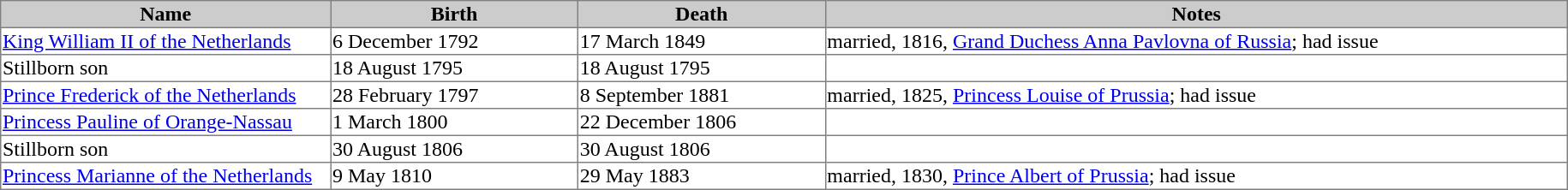<table border=1 style="border-collapse: collapse;">
<tr bgcolor=cccccc>
<th width="20%">Name</th>
<th width="15%">Birth</th>
<th width="15%">Death</th>
<th width="45%">Notes</th>
</tr>
<tr>
<td><a href='#'>King William II of the Netherlands</a></td>
<td>6 December 1792</td>
<td>17 March 1849</td>
<td>married, 1816, <a href='#'>Grand Duchess Anna Pavlovna of Russia</a>; had issue</td>
</tr>
<tr>
<td>Stillborn son</td>
<td>18 August 1795</td>
<td>18 August 1795</td>
<td> </td>
</tr>
<tr>
<td><a href='#'>Prince Frederick of the Netherlands</a></td>
<td>28 February 1797</td>
<td>8 September 1881</td>
<td>married, 1825, <a href='#'>Princess Louise of Prussia</a>; had issue</td>
</tr>
<tr>
<td><a href='#'>Princess Pauline of Orange-Nassau</a></td>
<td>1 March 1800</td>
<td>22 December 1806</td>
<td> </td>
</tr>
<tr>
<td>Stillborn son</td>
<td>30 August 1806</td>
<td>30 August 1806</td>
<td> </td>
</tr>
<tr>
<td><a href='#'>Princess Marianne of the Netherlands</a></td>
<td>9 May 1810</td>
<td>29 May 1883</td>
<td>married, 1830, <a href='#'>Prince Albert of Prussia</a>; had issue</td>
</tr>
</table>
